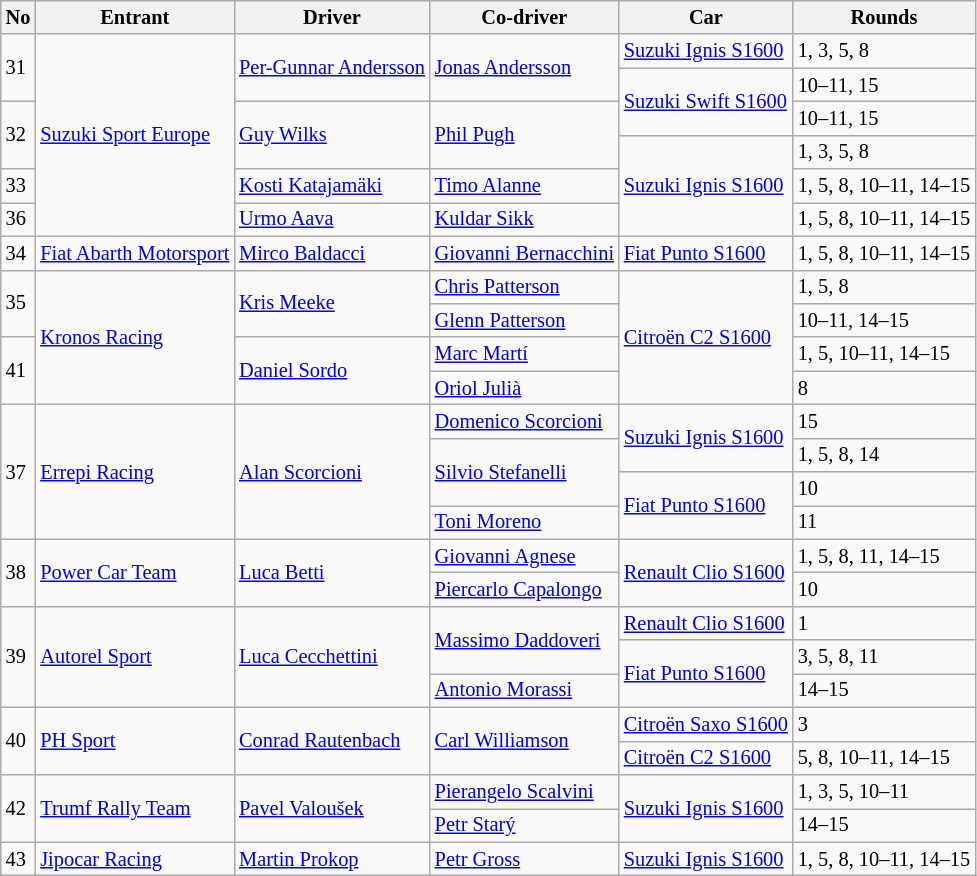<table class="wikitable" style="font-size: 85%">
<tr>
<th>No</th>
<th>Entrant</th>
<th>Driver</th>
<th>Co-driver</th>
<th>Car</th>
<th>Rounds</th>
</tr>
<tr>
<td rowspan=2>31</td>
<td rowspan=6> <a href='#'>Suzuki Sport Europe</a></td>
<td rowspan=2> <a href='#'>Per-Gunnar Andersson</a></td>
<td rowspan=2> <a href='#'>Jonas Andersson</a></td>
<td><a href='#'>Suzuki Ignis S1600</a></td>
<td>1, 3, 5, 8</td>
</tr>
<tr>
<td rowspan=2><a href='#'>Suzuki Swift S1600</a></td>
<td>10–11, 15</td>
</tr>
<tr>
<td rowspan=2>32</td>
<td rowspan=2> <a href='#'>Guy Wilks</a></td>
<td rowspan=2> <a href='#'>Phil Pugh</a></td>
<td>10–11, 15</td>
</tr>
<tr>
<td rowspan=3><a href='#'>Suzuki Ignis S1600</a></td>
<td>1, 3, 5, 8</td>
</tr>
<tr>
<td>33</td>
<td> <a href='#'>Kosti Katajamäki</a></td>
<td> <a href='#'>Timo Alanne</a></td>
<td>1, 5, 8, 10–11, 14–15</td>
</tr>
<tr>
<td>36</td>
<td> <a href='#'>Urmo Aava</a></td>
<td> <a href='#'>Kuldar Sikk</a></td>
<td>1, 5, 8, 10–11, 14–15</td>
</tr>
<tr>
<td>34</td>
<td> <a href='#'>Fiat Abarth Motorsport</a></td>
<td> <a href='#'>Mirco Baldacci</a></td>
<td> <a href='#'>Giovanni Bernacchini</a></td>
<td><a href='#'>Fiat Punto S1600</a></td>
<td>1, 5, 8, 10–11, 14–15</td>
</tr>
<tr>
<td rowspan=2>35</td>
<td rowspan=4> <a href='#'>Kronos Racing</a></td>
<td rowspan=2> <a href='#'>Kris Meeke</a></td>
<td> <a href='#'>Chris Patterson</a></td>
<td rowspan=4><a href='#'>Citroën C2 S1600</a></td>
<td>1, 5, 8</td>
</tr>
<tr>
<td> <a href='#'>Glenn Patterson</a></td>
<td>10–11, 14–15</td>
</tr>
<tr>
<td rowspan=2>41</td>
<td rowspan=2> <a href='#'>Daniel Sordo</a></td>
<td> <a href='#'>Marc Martí</a></td>
<td>1, 5, 10–11, 14–15</td>
</tr>
<tr>
<td> <a href='#'>Oriol Julià</a></td>
<td>8</td>
</tr>
<tr>
<td rowspan=4>37</td>
<td rowspan=4> <a href='#'>Errepi Racing</a></td>
<td rowspan=4> <a href='#'>Alan Scorcioni</a></td>
<td> <a href='#'>Domenico Scorcioni</a></td>
<td rowspan=2><a href='#'>Suzuki Ignis S1600</a></td>
<td>15</td>
</tr>
<tr>
<td rowspan=2> <a href='#'>Silvio Stefanelli</a></td>
<td>1, 5, 8, 14</td>
</tr>
<tr>
<td rowspan=2><a href='#'>Fiat Punto S1600</a></td>
<td>10</td>
</tr>
<tr>
<td> <a href='#'>Toni Moreno</a></td>
<td>11</td>
</tr>
<tr>
<td rowspan=2>38</td>
<td rowspan=2> <a href='#'>Power Car Team</a></td>
<td rowspan=2> <a href='#'>Luca Betti</a></td>
<td> <a href='#'>Giovanni Agnese</a></td>
<td rowspan=2><a href='#'>Renault Clio S1600</a></td>
<td>1, 5, 8, 11, 14–15</td>
</tr>
<tr>
<td> <a href='#'>Piercarlo Capalongo</a></td>
<td>10</td>
</tr>
<tr>
<td rowspan=3>39</td>
<td rowspan=3> <a href='#'>Autorel Sport</a></td>
<td rowspan=3> <a href='#'>Luca Cecchettini</a></td>
<td rowspan=2> <a href='#'>Massimo Daddoveri</a></td>
<td><a href='#'>Renault Clio S1600</a></td>
<td>1</td>
</tr>
<tr>
<td rowspan=2><a href='#'>Fiat Punto S1600</a></td>
<td>3, 5, 8, 11</td>
</tr>
<tr>
<td> <a href='#'>Antonio Morassi</a></td>
<td>14–15</td>
</tr>
<tr>
<td rowspan=2>40</td>
<td rowspan=2> <a href='#'>PH Sport</a></td>
<td rowspan=2> <a href='#'>Conrad Rautenbach</a></td>
<td rowspan=2> <a href='#'>Carl Williamson</a></td>
<td><a href='#'>Citroën Saxo S1600</a></td>
<td>3</td>
</tr>
<tr>
<td><a href='#'>Citroën C2 S1600</a></td>
<td>5, 8, 10–11, 14–15</td>
</tr>
<tr>
<td rowspan=2>42</td>
<td rowspan=2> <a href='#'>Trumf Rally Team</a></td>
<td rowspan=2> <a href='#'>Pavel Valoušek</a></td>
<td> <a href='#'>Pierangelo Scalvini</a></td>
<td rowspan=2><a href='#'>Suzuki Ignis S1600</a></td>
<td>1, 3, 5, 10–11</td>
</tr>
<tr>
<td> <a href='#'>Petr Starý</a></td>
<td>14–15</td>
</tr>
<tr>
<td>43</td>
<td> <a href='#'>Jipocar Racing</a></td>
<td> <a href='#'>Martin Prokop</a></td>
<td> <a href='#'>Petr Gross</a></td>
<td><a href='#'>Suzuki Ignis S1600</a></td>
<td>1, 5, 8, 10–11, 14–15</td>
</tr>
</table>
